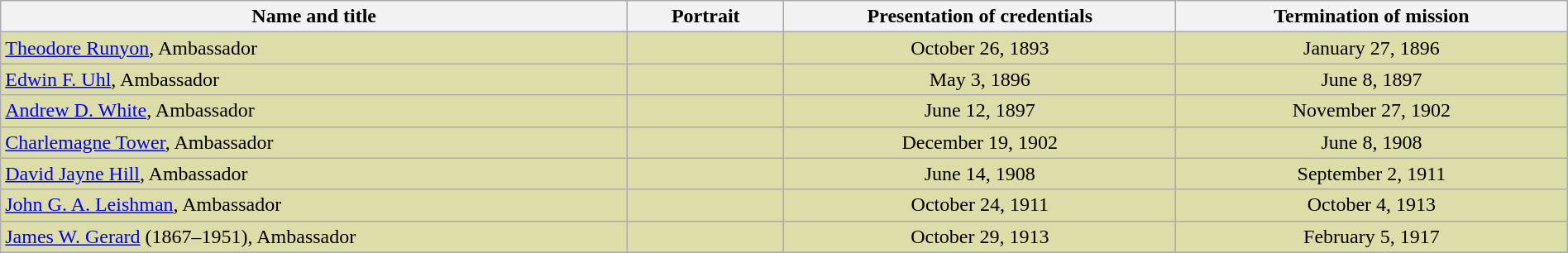<table class=wikitable style="width:100%">
<tr>
<th align=center valign=bottom width="40%">Name and title</th>
<th valign=bottom width="10%">Portrait</th>
<th valign=bottom width="25%">Presentation of credentials</th>
<th valign=bottom width="25%">Termination of mission</th>
</tr>
<tr bgcolor="#ddddaa">
<td><a href='#'>Theodore Runyon</a>, Ambassador</td>
<td align=center></td>
<td align=center>October 26, 1893</td>
<td align=center>January 27, 1896</td>
</tr>
<tr bgcolor="#ddddaa">
<td><a href='#'>Edwin F. Uhl</a>, Ambassador</td>
<td align=center></td>
<td align=center>May 3, 1896</td>
<td align=center>June 8, 1897</td>
</tr>
<tr bgcolor="#ddddaa">
<td><a href='#'>Andrew D. White</a>, Ambassador</td>
<td align=center></td>
<td align=center>June 12, 1897</td>
<td align=center>November 27, 1902</td>
</tr>
<tr bgcolor="#ddddaa">
<td><a href='#'>Charlemagne Tower</a>, Ambassador</td>
<td align=center></td>
<td align=center>December 19, 1902</td>
<td align=center>June 8, 1908</td>
</tr>
<tr bgcolor="#ddddaa">
<td><a href='#'>David Jayne Hill</a>, Ambassador</td>
<td align=center></td>
<td align=center>June 14, 1908</td>
<td align=center>September 2, 1911</td>
</tr>
<tr bgcolor="#ddddaa">
<td><a href='#'>John G. A. Leishman</a>, Ambassador</td>
<td align=center></td>
<td align=center>October 24, 1911</td>
<td align=center>October 4, 1913</td>
</tr>
<tr bgcolor="#ddddaa">
<td><a href='#'>James W. Gerard</a> (1867–1951), Ambassador</td>
<td align=center></td>
<td align=center>October 29, 1913</td>
<td align=center>February 5, 1917</td>
</tr>
</table>
